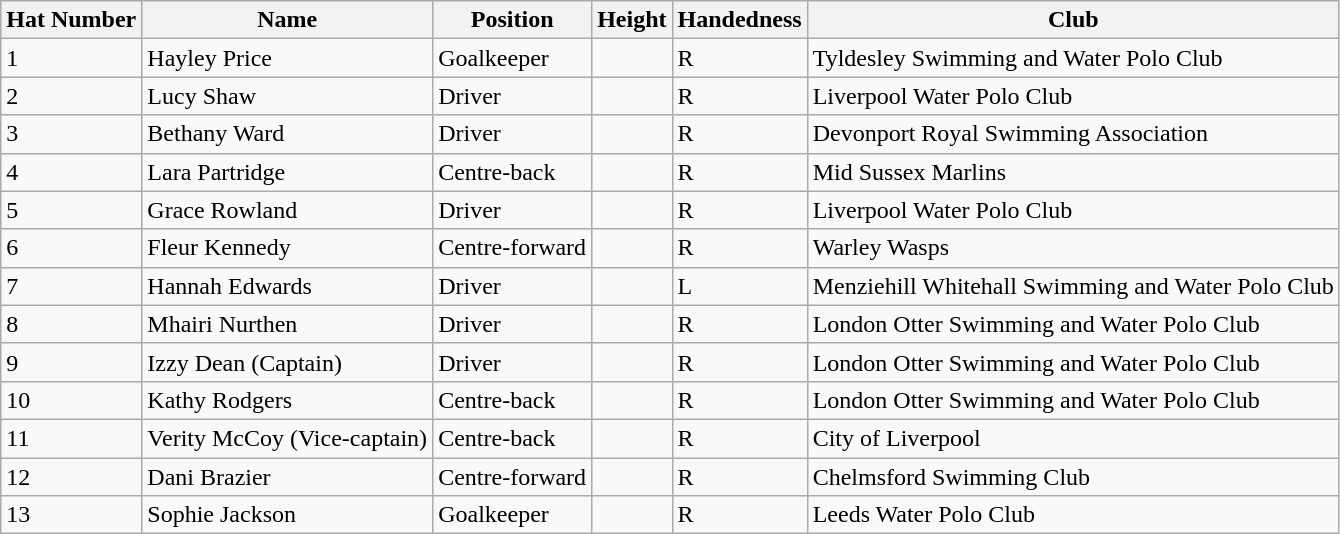<table class="wikitable sortable">
<tr>
<th>Hat Number</th>
<th>Name</th>
<th>Position</th>
<th>Height</th>
<th>Handedness</th>
<th>Club</th>
</tr>
<tr>
<td>1</td>
<td>Hayley Price</td>
<td>Goalkeeper</td>
<td></td>
<td>R</td>
<td>Tyldesley Swimming and Water Polo Club</td>
</tr>
<tr>
<td>2</td>
<td>Lucy Shaw</td>
<td>Driver</td>
<td></td>
<td>R</td>
<td>Liverpool Water Polo Club</td>
</tr>
<tr>
<td>3</td>
<td>Bethany Ward</td>
<td>Driver</td>
<td></td>
<td>R</td>
<td>Devonport Royal Swimming Association</td>
</tr>
<tr>
<td>4</td>
<td>Lara Partridge</td>
<td>Centre-back</td>
<td></td>
<td>R</td>
<td>Mid Sussex Marlins</td>
</tr>
<tr>
<td>5</td>
<td>Grace Rowland</td>
<td>Driver</td>
<td></td>
<td>R</td>
<td>Liverpool Water Polo Club</td>
</tr>
<tr>
<td>6</td>
<td>Fleur Kennedy</td>
<td>Centre-forward</td>
<td></td>
<td>R</td>
<td>Warley Wasps</td>
</tr>
<tr>
<td>7</td>
<td>Hannah Edwards</td>
<td>Driver</td>
<td></td>
<td>L</td>
<td>Menziehill Whitehall Swimming and Water Polo Club</td>
</tr>
<tr>
<td>8</td>
<td>Mhairi Nurthen</td>
<td>Driver</td>
<td></td>
<td>R</td>
<td>London Otter Swimming and Water Polo Club</td>
</tr>
<tr>
<td>9</td>
<td>Izzy Dean (Captain)</td>
<td>Driver</td>
<td></td>
<td>R</td>
<td>London Otter Swimming and Water Polo Club</td>
</tr>
<tr>
<td>10</td>
<td>Kathy Rodgers</td>
<td>Centre-back</td>
<td></td>
<td>R</td>
<td>London Otter Swimming and Water Polo Club</td>
</tr>
<tr>
<td>11</td>
<td>Verity McCoy (Vice-captain)</td>
<td>Centre-back</td>
<td></td>
<td>R</td>
<td>City of Liverpool</td>
</tr>
<tr>
<td>12</td>
<td>Dani Brazier</td>
<td>Centre-forward</td>
<td></td>
<td>R</td>
<td>Chelmsford Swimming Club</td>
</tr>
<tr>
<td>13</td>
<td>Sophie Jackson</td>
<td>Goalkeeper</td>
<td></td>
<td>R</td>
<td>Leeds Water Polo Club</td>
</tr>
</table>
